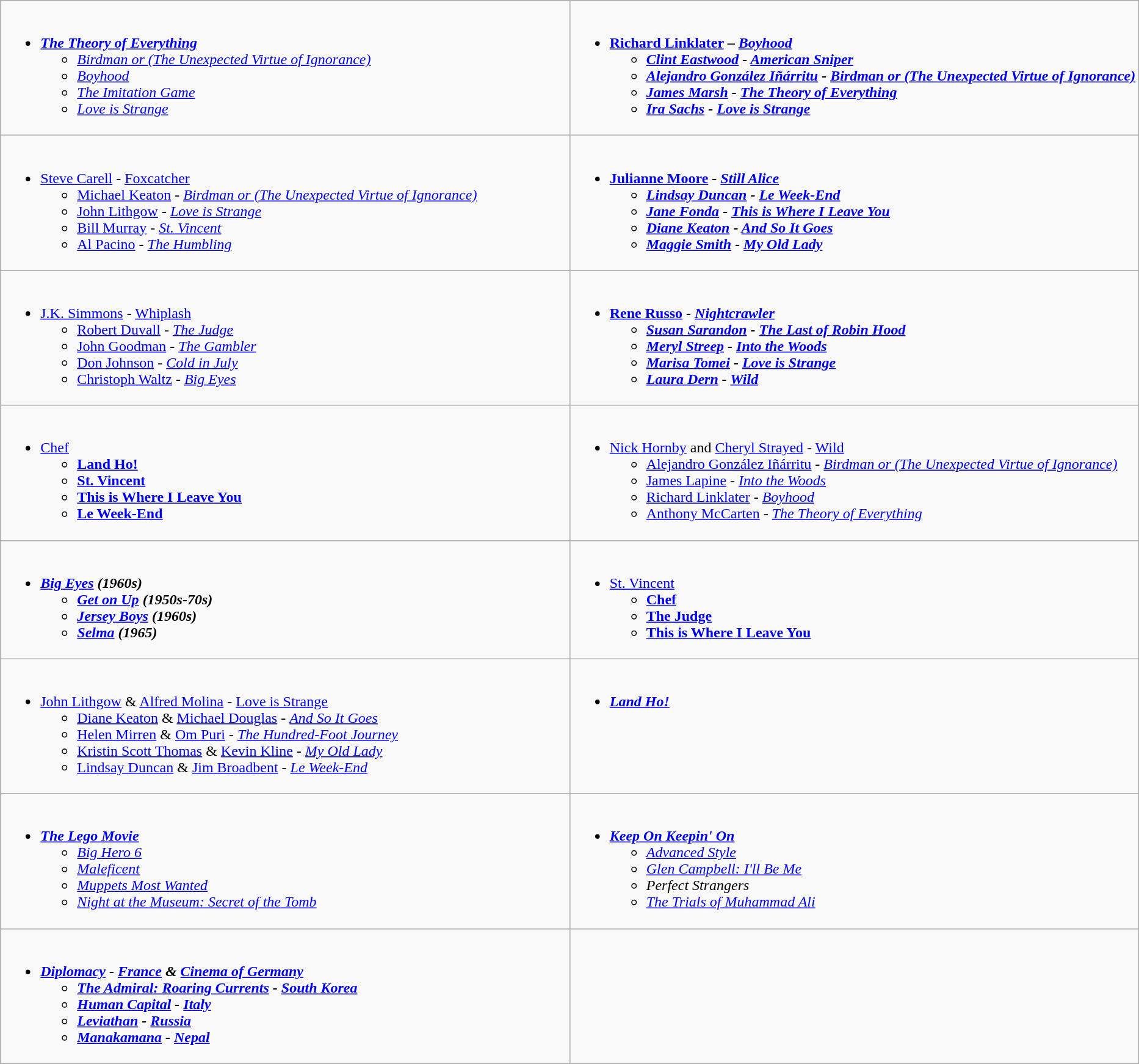<table class=wikitable>
<tr>
<td style="vertical-align:top; width:50%;"><br><ul><li><strong><em><a href='#'>The Theory of Everything</a></em></strong><ul><li><em><a href='#'>Birdman or (The Unexpected Virtue of Ignorance)</a></em></li><li><em><a href='#'>Boyhood</a></em></li><li><em><a href='#'>The Imitation Game</a></em></li><li><em><a href='#'>Love is Strange</a></em></li></ul></li></ul></td>
<td style="vertical-align:top; width:50%;"><br><ul><li><strong><a href='#'>Richard Linklater</a> – <em><a href='#'>Boyhood</a><strong><em><ul><li><a href='#'>Clint Eastwood</a> - </em><a href='#'>American Sniper</a><em></li><li><a href='#'>Alejandro González Iñárritu</a> - </em><a href='#'>Birdman or (The Unexpected Virtue of Ignorance)</a><em></li><li><a href='#'>James Marsh</a> - </em><a href='#'>The Theory of Everything</a><em></li><li><a href='#'>Ira Sachs</a> - </em><a href='#'>Love is Strange</a><em></li></ul></li></ul></td>
</tr>
<tr>
<td style="vertical-align:top; width:50%;"><br><ul><li></strong><a href='#'>Steve Carell</a> - </em><a href='#'>Foxcatcher</a></em></strong><ul><li><a href='#'>Michael Keaton</a> - <em><a href='#'>Birdman or (The Unexpected Virtue of Ignorance)</a></em></li><li><a href='#'>John Lithgow</a> - <em><a href='#'>Love is Strange</a></em></li><li><a href='#'>Bill Murray</a> - <em><a href='#'>St. Vincent</a></em></li><li><a href='#'>Al Pacino</a> - <em><a href='#'>The Humbling</a></em></li></ul></li></ul></td>
<td style="vertical-align:top; width:50%;"><br><ul><li><strong><a href='#'>Julianne Moore</a> - <em><a href='#'>Still Alice</a><strong><em><ul><li><a href='#'>Lindsay Duncan</a> - </em><a href='#'>Le Week-End</a><em></li><li><a href='#'>Jane Fonda</a> - </em><a href='#'>This is Where I Leave You</a><em></li><li><a href='#'>Diane Keaton</a> - </em><a href='#'>And So It Goes</a><em></li><li><a href='#'>Maggie Smith</a> - </em><a href='#'>My Old Lady</a><em></li></ul></li></ul></td>
</tr>
<tr>
<td style="vertical-align:top; width:50%;"><br><ul><li></strong><a href='#'>J.K. Simmons</a> - </em><a href='#'>Whiplash</a></em></strong><ul><li><a href='#'>Robert Duvall</a> - <em><a href='#'>The Judge</a></em></li><li><a href='#'>John Goodman</a> - <em><a href='#'>The Gambler</a></em></li><li><a href='#'>Don Johnson</a> - <em><a href='#'>Cold in July</a></em></li><li><a href='#'>Christoph Waltz</a> - <em><a href='#'>Big Eyes</a></em></li></ul></li></ul></td>
<td style="vertical-align:top; width:50%;"><br><ul><li><strong><a href='#'>Rene Russo</a> - <em><a href='#'>Nightcrawler</a><strong><em><ul><li><a href='#'>Susan Sarandon</a> - </em><a href='#'>The Last of Robin Hood</a><em></li><li><a href='#'>Meryl Streep</a> - </em><a href='#'>Into the Woods</a><em></li><li><a href='#'>Marisa Tomei</a> - </em><a href='#'>Love is Strange</a><em></li><li><a href='#'>Laura Dern</a> - </em><a href='#'>Wild</a><em></li></ul></li></ul></td>
</tr>
<tr>
<td style="vertical-align:top; width:50%;"><br><ul><li></em></strong><a href='#'>Chef</a><strong><em><ul><li></em><a href='#'>Land Ho!</a><em></li><li></em><a href='#'>St. Vincent</a><em></li><li></em><a href='#'>This is Where I Leave You</a><em></li><li></em><a href='#'>Le Week-End</a><em></li></ul></li></ul></td>
<td style="vertical-align:top; width:50%;"><br><ul><li></strong><a href='#'>Nick Hornby</a> and <a href='#'>Cheryl Strayed</a> - </em><a href='#'>Wild</a></em></strong><ul><li><a href='#'>Alejandro González Iñárritu</a> - <em><a href='#'>Birdman or (The Unexpected Virtue of Ignorance)</a></em></li><li><a href='#'>James Lapine</a> - <em><a href='#'>Into the Woods</a></em></li><li><a href='#'>Richard Linklater</a> - <em><a href='#'>Boyhood</a></em></li><li><a href='#'>Anthony McCarten</a> - <em><a href='#'>The Theory of Everything</a></em></li></ul></li></ul></td>
</tr>
<tr>
<td style="vertical-align:top; width:50%;"><br><ul><li><strong><em><a href='#'>Big Eyes</a><em> (1960s)<strong><ul><li></em><a href='#'>Get on Up</a><em> (1950s-70s)</li><li></em><a href='#'>Jersey Boys</a><em> (1960s)</li><li></em><a href='#'>Selma</a><em> (1965)</li></ul></li></ul></td>
<td style="vertical-align:top; width:50%;"><br><ul><li></em></strong><a href='#'>St. Vincent</a><strong><em><ul><li></em><a href='#'>Chef</a><em></li><li></em><a href='#'>The Judge</a><em></li><li></em><a href='#'>This is Where I Leave You</a><em></li></ul></li></ul></td>
</tr>
<tr>
<td style="vertical-align:top; width:50%;"><br><ul><li></strong><a href='#'>John Lithgow</a> & <a href='#'>Alfred Molina</a> - </em><a href='#'>Love is Strange</a></em></strong><ul><li><a href='#'>Diane Keaton</a> & <a href='#'>Michael Douglas</a> - <em><a href='#'>And So It Goes</a></em></li><li><a href='#'>Helen Mirren</a> & <a href='#'>Om Puri</a> - <em><a href='#'>The Hundred-Foot Journey</a></em></li><li><a href='#'>Kristin Scott Thomas</a> & <a href='#'>Kevin Kline</a> - <em><a href='#'>My Old Lady</a></em></li><li><a href='#'>Lindsay Duncan</a> & <a href='#'>Jim Broadbent</a> - <em><a href='#'>Le Week-End</a></em></li></ul></li></ul></td>
<td style="vertical-align:top; width:50%;"><br><ul><li><strong><em><a href='#'>Land Ho!</a></em></strong></li></ul></td>
</tr>
<tr>
<td style="vertical-align:top; width:50%;"><br><ul><li><strong><em><a href='#'>The Lego Movie</a></em></strong><ul><li><em><a href='#'>Big Hero 6</a></em></li><li><em><a href='#'>Maleficent</a></em></li><li><em><a href='#'>Muppets Most Wanted</a></em></li><li><em><a href='#'>Night at the Museum: Secret of the Tomb</a></em></li></ul></li></ul></td>
<td style="vertical-align:top; width:50%;"><br><ul><li><strong><em><a href='#'>Keep On Keepin' On</a></em></strong><ul><li><em><a href='#'>Advanced Style</a></em></li><li><em><a href='#'>Glen Campbell: I'll Be Me</a></em></li><li><em>Perfect Strangers</em></li><li><em><a href='#'>The Trials of Muhammad Ali</a></em></li></ul></li></ul></td>
</tr>
<tr>
<td style="vertical-align:top; width:50%;"><br><ul><li><strong><em><a href='#'>Diplomacy</a><em> - <a href='#'>France</a> & <a href='#'>Cinema of Germany</a><strong><ul><li></em><a href='#'>The Admiral: Roaring Currents</a><em> - <a href='#'>South Korea</a></li><li></em><a href='#'>Human Capital</a><em> - <a href='#'>Italy</a></li><li></em><a href='#'>Leviathan</a><em> - <a href='#'>Russia</a></li><li></em><a href='#'>Manakamana</a><em> - <a href='#'>Nepal</a></li></ul></li></ul></td>
<td style="vertical-align:top; width:50%;"></td>
</tr>
</table>
